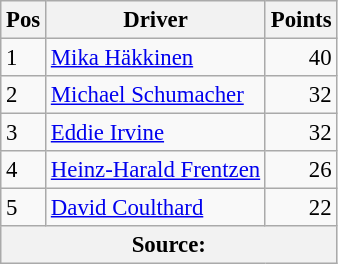<table class="wikitable" style="font-size: 95%;">
<tr>
<th>Pos</th>
<th>Driver</th>
<th>Points</th>
</tr>
<tr>
<td>1</td>
<td> <a href='#'>Mika Häkkinen</a></td>
<td align="right">40</td>
</tr>
<tr>
<td>2</td>
<td> <a href='#'>Michael Schumacher</a></td>
<td align="right">32</td>
</tr>
<tr>
<td>3</td>
<td> <a href='#'>Eddie Irvine</a></td>
<td align="right">32</td>
</tr>
<tr>
<td>4</td>
<td> <a href='#'>Heinz-Harald Frentzen</a></td>
<td align="right">26</td>
</tr>
<tr>
<td>5</td>
<td> <a href='#'>David Coulthard</a></td>
<td align="right">22</td>
</tr>
<tr>
<th colspan=4>Source:</th>
</tr>
</table>
